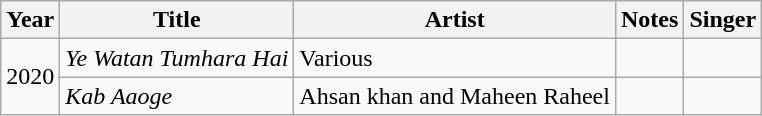<table class="wikitable">
<tr>
<th>Year</th>
<th>Title</th>
<th>Artist</th>
<th>Notes</th>
<th>Singer</th>
</tr>
<tr>
<td rowspan="2">2020</td>
<td><em>Ye Watan Tumhara Hai</em></td>
<td>Various</td>
<td></td>
<td></td>
</tr>
<tr>
<td><em>Kab Aaoge</em></td>
<td>Ahsan khan and Maheen Raheel</td>
<td></td>
<td></td>
</tr>
</table>
